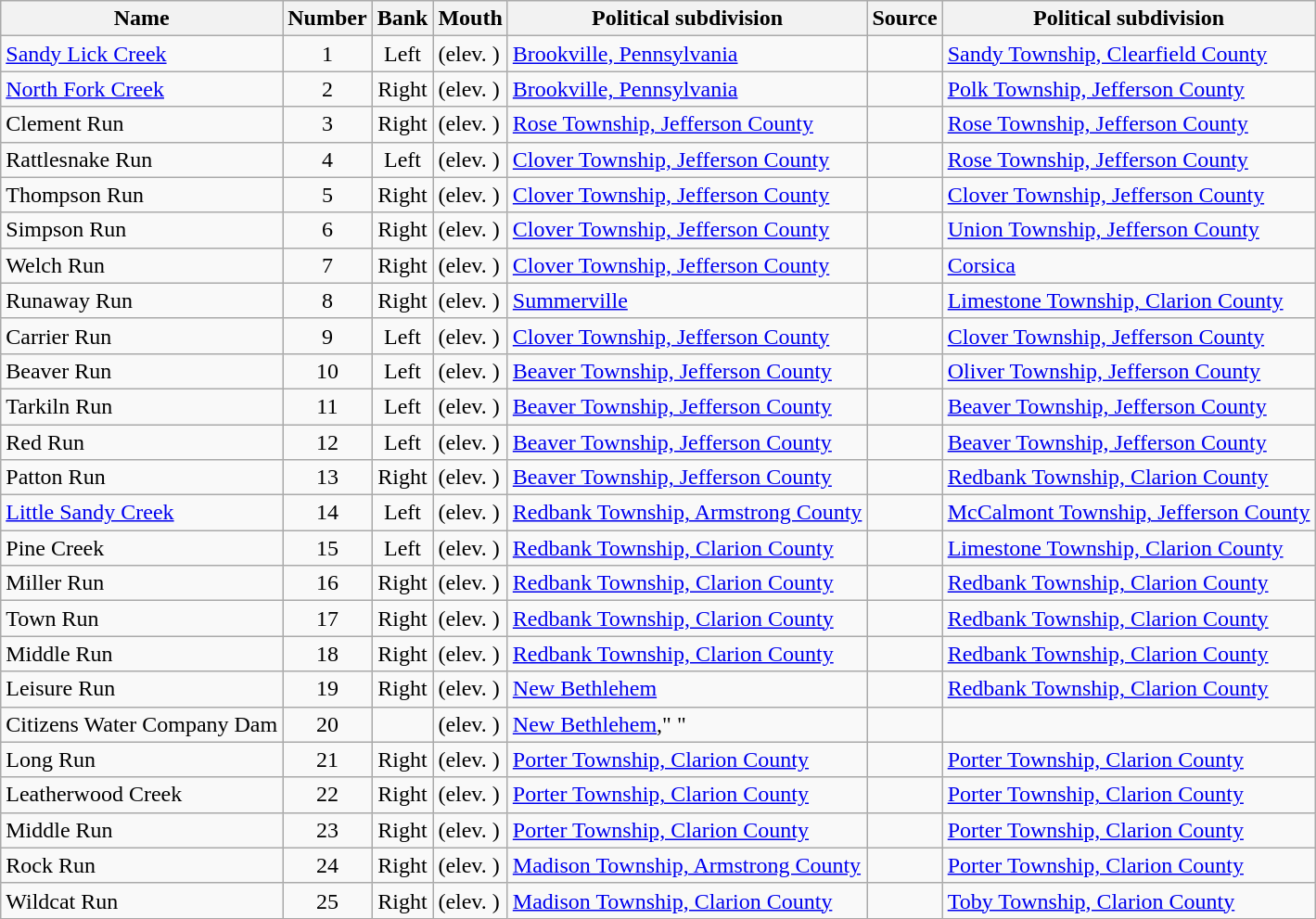<table class="wikitable sortable">
<tr>
<th>Name</th>
<th>Number</th>
<th>Bank</th>
<th>Mouth</th>
<th>Political subdivision</th>
<th>Source</th>
<th>Political subdivision</th>
</tr>
<tr>
<td><a href='#'>Sandy Lick Creek</a></td>
<td style="text-align: center;">1</td>
<td style="text-align: center;">Left</td>
<td> (elev. )</td>
<td><a href='#'>Brookville, Pennsylvania</a></td>
<td></td>
<td><a href='#'>Sandy Township, Clearfield County</a></td>
</tr>
<tr>
<td><a href='#'>North Fork Creek</a></td>
<td style="text-align: center;">2</td>
<td style="text-align: center;">Right</td>
<td> (elev. )</td>
<td><a href='#'>Brookville, Pennsylvania</a></td>
<td></td>
<td><a href='#'>Polk Township, Jefferson County</a></td>
</tr>
<tr>
<td>Clement Run</td>
<td style="text-align: center;">3</td>
<td style="text-align: center;">Right</td>
<td> (elev. )</td>
<td><a href='#'>Rose Township, Jefferson County</a></td>
<td></td>
<td><a href='#'>Rose Township, Jefferson County</a></td>
</tr>
<tr>
<td>Rattlesnake Run</td>
<td style="text-align: center;">4</td>
<td style="text-align: center;">Left</td>
<td> (elev. )</td>
<td><a href='#'>Clover Township, Jefferson County</a></td>
<td></td>
<td><a href='#'>Rose Township, Jefferson County</a></td>
</tr>
<tr>
<td>Thompson Run</td>
<td style="text-align: center;">5</td>
<td style="text-align: center;">Right</td>
<td> (elev. )</td>
<td><a href='#'>Clover Township, Jefferson County</a></td>
<td></td>
<td><a href='#'>Clover Township, Jefferson County</a></td>
</tr>
<tr>
<td>Simpson Run</td>
<td style="text-align: center;">6</td>
<td style="text-align: center;">Right</td>
<td> (elev. )</td>
<td><a href='#'>Clover Township, Jefferson County</a></td>
<td></td>
<td><a href='#'>Union Township, Jefferson County</a></td>
</tr>
<tr>
<td>Welch Run</td>
<td style="text-align: center;">7</td>
<td style="text-align: center;">Right</td>
<td> (elev. )</td>
<td><a href='#'>Clover Township, Jefferson County</a></td>
<td></td>
<td><a href='#'>Corsica</a></td>
</tr>
<tr>
<td>Runaway Run</td>
<td style="text-align: center;">8</td>
<td style="text-align: center;">Right</td>
<td> (elev. )</td>
<td><a href='#'>Summerville</a></td>
<td></td>
<td><a href='#'>Limestone Township, Clarion County</a></td>
</tr>
<tr>
<td>Carrier Run</td>
<td style="text-align: center;">9</td>
<td style="text-align: center;">Left</td>
<td> (elev. )</td>
<td><a href='#'>Clover Township, Jefferson County</a></td>
<td></td>
<td><a href='#'>Clover Township, Jefferson County</a></td>
</tr>
<tr>
<td>Beaver Run</td>
<td style="text-align: center;">10</td>
<td style="text-align: center;">Left</td>
<td> (elev. )</td>
<td><a href='#'>Beaver Township, Jefferson County</a></td>
<td></td>
<td><a href='#'>Oliver Township, Jefferson County</a></td>
</tr>
<tr>
<td>Tarkiln Run</td>
<td style="text-align: center;">11</td>
<td style="text-align: center;">Left</td>
<td> (elev. )</td>
<td><a href='#'>Beaver Township, Jefferson County</a></td>
<td></td>
<td><a href='#'>Beaver Township, Jefferson County</a></td>
</tr>
<tr>
<td>Red Run</td>
<td style="text-align: center;">12</td>
<td style="text-align: center;">Left</td>
<td> (elev. )</td>
<td><a href='#'>Beaver Township, Jefferson County</a></td>
<td></td>
<td><a href='#'>Beaver Township, Jefferson County</a></td>
</tr>
<tr>
<td>Patton Run</td>
<td style="text-align: center;">13</td>
<td style="text-align: center;">Right</td>
<td> (elev. )</td>
<td><a href='#'>Beaver Township, Jefferson County</a></td>
<td></td>
<td><a href='#'>Redbank Township, Clarion County</a></td>
</tr>
<tr>
<td><a href='#'>Little Sandy Creek</a></td>
<td style="text-align: center;">14</td>
<td style="text-align: center;">Left</td>
<td> (elev. )</td>
<td><a href='#'>Redbank Township, Armstrong County</a></td>
<td></td>
<td><a href='#'>McCalmont Township, Jefferson County</a></td>
</tr>
<tr>
<td>Pine Creek</td>
<td style="text-align: center;">15</td>
<td style="text-align: center;">Left</td>
<td> (elev. )</td>
<td><a href='#'>Redbank Township, Clarion County</a></td>
<td></td>
<td><a href='#'>Limestone Township, Clarion County</a></td>
</tr>
<tr>
<td>Miller Run</td>
<td style="text-align: center;">16</td>
<td style="text-align: center;">Right</td>
<td> (elev. )</td>
<td><a href='#'>Redbank Township, Clarion County</a></td>
<td></td>
<td><a href='#'>Redbank Township, Clarion County</a></td>
</tr>
<tr>
<td>Town Run</td>
<td style="text-align: center;">17</td>
<td style="text-align: center;">Right</td>
<td> (elev. )</td>
<td><a href='#'>Redbank Township, Clarion County</a></td>
<td></td>
<td><a href='#'>Redbank Township, Clarion County</a></td>
</tr>
<tr>
<td>Middle Run</td>
<td style="text-align: center;">18</td>
<td style="text-align: center;">Right</td>
<td> (elev. )</td>
<td><a href='#'>Redbank Township, Clarion County</a></td>
<td></td>
<td><a href='#'>Redbank Township, Clarion County</a></td>
</tr>
<tr>
<td>Leisure Run</td>
<td style="text-align: center;">19</td>
<td style="text-align: center;">Right</td>
<td> (elev. )</td>
<td><a href='#'>New Bethlehem</a></td>
<td></td>
<td><a href='#'>Redbank Township, Clarion County</a></td>
</tr>
<tr>
<td>Citizens Water Company Dam</td>
<td style="text-align: center;">20</td>
<td style="text-align: center;"></td>
<td> (elev. )</td>
<td><a href='#'>New Bethlehem</a>," "</td>
<td></td>
<td></td>
</tr>
<tr>
<td>Long Run</td>
<td style="text-align: center;">21</td>
<td style="text-align: center;">Right</td>
<td> (elev. )</td>
<td><a href='#'>Porter Township, Clarion County</a></td>
<td></td>
<td><a href='#'>Porter Township, Clarion County</a></td>
</tr>
<tr>
<td>Leatherwood Creek</td>
<td style="text-align: center;">22</td>
<td style="text-align: center;">Right</td>
<td> (elev. )</td>
<td><a href='#'>Porter Township, Clarion County</a></td>
<td></td>
<td><a href='#'>Porter Township, Clarion County</a></td>
</tr>
<tr>
<td>Middle Run</td>
<td style="text-align: center;">23</td>
<td style="text-align: center;">Right</td>
<td> (elev. )</td>
<td><a href='#'>Porter Township, Clarion County</a></td>
<td></td>
<td><a href='#'>Porter Township, Clarion County</a></td>
</tr>
<tr>
<td>Rock Run</td>
<td style="text-align: center;">24</td>
<td style="text-align: center;">Right</td>
<td> (elev. )</td>
<td><a href='#'>Madison Township, Armstrong County</a></td>
<td></td>
<td><a href='#'>Porter Township, Clarion County</a></td>
</tr>
<tr>
<td>Wildcat Run</td>
<td style="text-align: center;">25</td>
<td style="text-align: center;">Right</td>
<td> (elev. )</td>
<td><a href='#'>Madison Township, Clarion County</a></td>
<td></td>
<td><a href='#'>Toby Township, Clarion County</a></td>
</tr>
</table>
